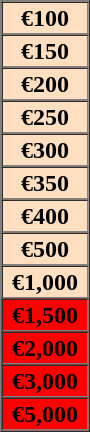<table border=1 cellspacing=0 cellpadding =1 width=60px|->
<tr>
<td bgcolor="#FFDFBF" align=center><strong>€100</strong></td>
</tr>
<tr>
<td bgcolor="#FFDFBF" align=center><strong>€150</strong></td>
</tr>
<tr>
<td bgcolor="#FFDFBF" align=center><strong>€200</strong></td>
</tr>
<tr>
<td bgcolor="#FFDFBF" align=center><strong>€250</strong></td>
</tr>
<tr>
<td bgcolor="#FFDFBF" align=center><strong>€300</strong></td>
</tr>
<tr>
<td bgcolor="#FFDFBF" align=center><strong>€350</strong></td>
</tr>
<tr>
<td bgcolor="#FFDFBF" align=center><strong>€400</strong></td>
</tr>
<tr>
<td bgcolor="#FFDFBF" align=center><strong>€500</strong></td>
</tr>
<tr>
<td bgcolor="#FFDFBF" align=center><strong>€1,000</strong></td>
</tr>
<tr>
<td bgcolor="#FF0000" align=center><span><strong>€1,500</strong></span></td>
</tr>
<tr>
<td bgcolor="#FF0000" align=center><span><strong>€2,000</strong></span></td>
</tr>
<tr>
<td bgcolor="#FF0000" align=center><span><strong>€3,000</strong></span></td>
</tr>
<tr>
<td bgcolor="#FF0000" align=center><span><strong>€5,000</strong></span></td>
</tr>
</table>
